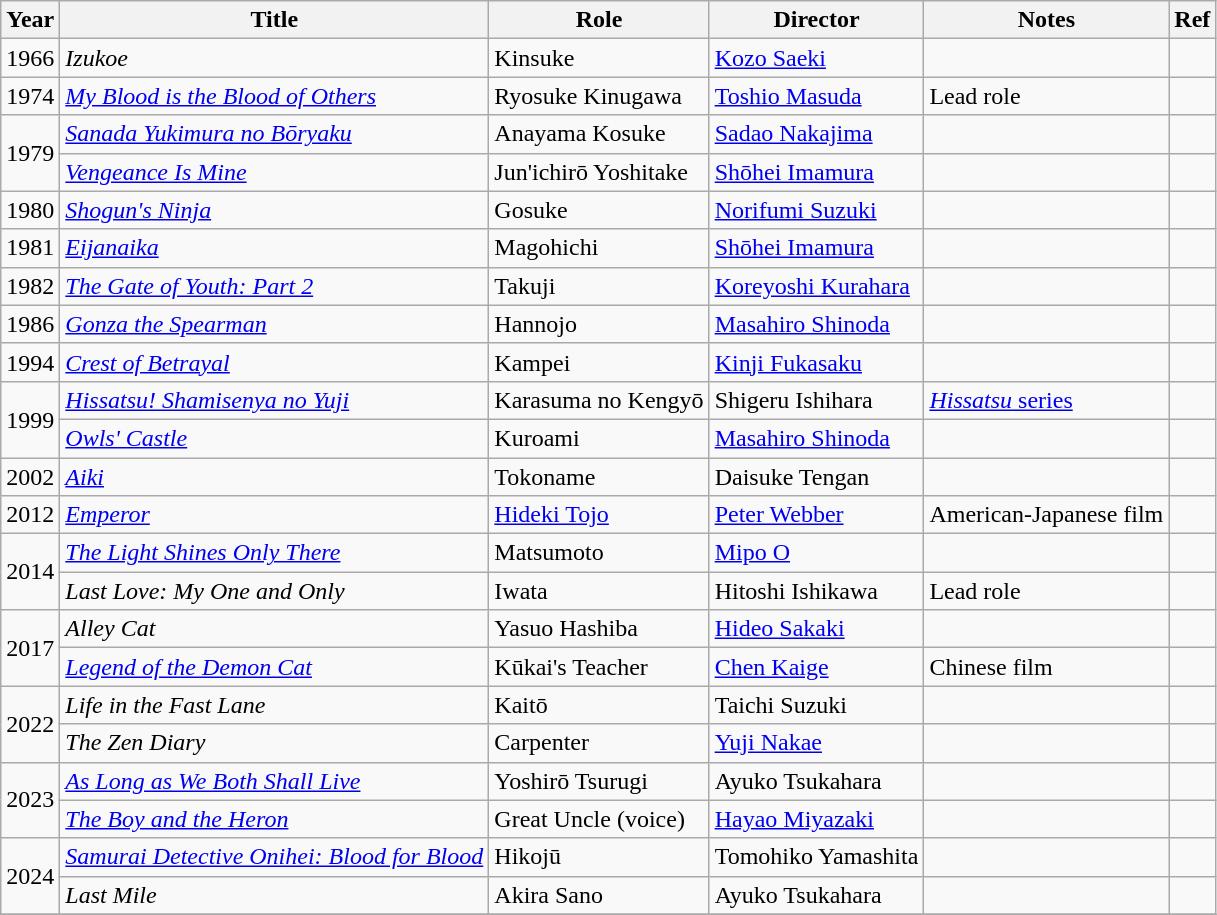<table class="wikitable sortable">
<tr>
<th>Year</th>
<th>Title</th>
<th>Role</th>
<th>Director</th>
<th class="unsortable">Notes</th>
<th class="unsortable">Ref</th>
</tr>
<tr>
<td>1966</td>
<td><em>Izukoe</em></td>
<td>Kinsuke</td>
<td><a href='#'>Kozo Saeki</a></td>
<td></td>
<td></td>
</tr>
<tr>
<td>1974</td>
<td><em><a href='#'>My Blood is the Blood of Others</a></em></td>
<td>Ryosuke Kinugawa</td>
<td><a href='#'>Toshio Masuda</a></td>
<td>Lead role</td>
<td></td>
</tr>
<tr>
<td rowspan=2>1979</td>
<td><em><a href='#'>Sanada Yukimura no Bōryaku</a></em></td>
<td>Anayama Kosuke</td>
<td><a href='#'>Sadao Nakajima</a></td>
<td></td>
<td></td>
</tr>
<tr>
<td><em><a href='#'>Vengeance Is Mine</a></em></td>
<td>Jun'ichirō Yoshitake</td>
<td><a href='#'>Shōhei Imamura</a></td>
<td></td>
<td></td>
</tr>
<tr>
<td>1980</td>
<td><em><a href='#'>Shogun's Ninja</a></em></td>
<td>Gosuke</td>
<td><a href='#'>Norifumi Suzuki</a></td>
<td></td>
<td></td>
</tr>
<tr>
<td>1981</td>
<td><em><a href='#'>Eijanaika</a></em></td>
<td>Magohichi</td>
<td><a href='#'>Shōhei Imamura</a></td>
<td></td>
<td></td>
</tr>
<tr>
<td>1982</td>
<td><em><a href='#'>The Gate of Youth: Part 2</a></em></td>
<td>Takuji</td>
<td><a href='#'>Koreyoshi Kurahara</a></td>
<td></td>
<td></td>
</tr>
<tr>
<td>1986</td>
<td><em><a href='#'>Gonza the Spearman</a></em></td>
<td>Hannojo</td>
<td><a href='#'>Masahiro Shinoda</a></td>
<td></td>
<td></td>
</tr>
<tr>
<td>1994</td>
<td><em><a href='#'>Crest of Betrayal</a></em></td>
<td>Kampei</td>
<td><a href='#'>Kinji Fukasaku</a></td>
<td></td>
<td></td>
</tr>
<tr>
<td rowspan=2>1999</td>
<td><em><a href='#'>Hissatsu! Shamisenya no Yuji</a></em></td>
<td>Karasuma no Kengyō</td>
<td>Shigeru Ishihara</td>
<td><a href='#'><em>Hissatsu</em> series</a></td>
<td></td>
</tr>
<tr>
<td><em><a href='#'>Owls' Castle</a></em></td>
<td>Kuroami</td>
<td><a href='#'>Masahiro Shinoda</a></td>
<td></td>
<td></td>
</tr>
<tr>
<td>2002</td>
<td><em><a href='#'>Aiki</a></em></td>
<td>Tokoname</td>
<td>Daisuke Tengan</td>
<td></td>
<td></td>
</tr>
<tr>
<td>2012</td>
<td><em><a href='#'>Emperor</a></em></td>
<td><a href='#'>Hideki Tojo</a></td>
<td><a href='#'>Peter Webber</a></td>
<td>American-Japanese film</td>
<td></td>
</tr>
<tr>
<td rowspan=2>2014</td>
<td><em><a href='#'>The Light Shines Only There</a></em></td>
<td>Matsumoto</td>
<td><a href='#'>Mipo O</a></td>
<td></td>
<td></td>
</tr>
<tr>
<td><em>Last Love: My One and Only</em></td>
<td>Iwata</td>
<td>Hitoshi Ishikawa</td>
<td>Lead role</td>
<td></td>
</tr>
<tr>
<td rowspan=2>2017</td>
<td><em>Alley Cat</em></td>
<td>Yasuo Hashiba</td>
<td><a href='#'>Hideo Sakaki</a></td>
<td></td>
<td></td>
</tr>
<tr>
<td><em><a href='#'>Legend of the Demon Cat</a></em></td>
<td>Kūkai's Teacher</td>
<td><a href='#'>Chen Kaige</a></td>
<td>Chinese film</td>
<td></td>
</tr>
<tr>
<td rowspan=2>2022</td>
<td><em>Life in the Fast Lane</em></td>
<td>Kaitō</td>
<td>Taichi Suzuki</td>
<td></td>
<td></td>
</tr>
<tr>
<td><em>The Zen Diary</em></td>
<td>Carpenter</td>
<td><a href='#'>Yuji Nakae</a></td>
<td></td>
<td></td>
</tr>
<tr>
<td rowspan=2>2023</td>
<td><em><a href='#'>As Long as We Both Shall Live</a></em></td>
<td>Yoshirō Tsurugi</td>
<td>Ayuko Tsukahara</td>
<td></td>
<td></td>
</tr>
<tr>
<td><em><a href='#'>The Boy and the Heron</a></em></td>
<td>Great Uncle (voice)</td>
<td><a href='#'>Hayao Miyazaki</a></td>
<td></td>
<td></td>
</tr>
<tr>
<td rowspan=2>2024</td>
<td><em><a href='#'>Samurai Detective Onihei: Blood for Blood</a></em></td>
<td>Hikojū</td>
<td>Tomohiko Yamashita</td>
<td></td>
<td></td>
</tr>
<tr>
<td><em>Last Mile</em></td>
<td>Akira Sano</td>
<td>Ayuko Tsukahara</td>
<td></td>
<td></td>
</tr>
<tr>
</tr>
</table>
